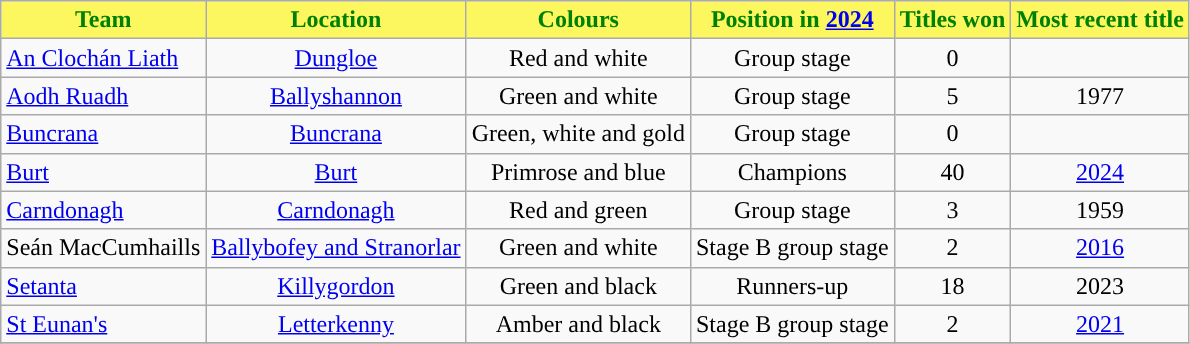<table class="wikitable sortable" style="text-align:center;">
<tr>
<th style="background:#FCF75E;color:green;">Team</th>
<th style="background:#FCF75E;color:green;">Location</th>
<th style="background:#FCF75E;color:green;">Colours</th>
<th style="background:#FCF75E;color:green;">Position in <a href='#'>2024</a></th>
<th style="background:#FCF75E;color:green;">Titles won</th>
<th style="background:#FCF75E;color:green;">Most recent title</th>
</tr>
<tr>
<td style="text-align:left"> <a href='#'>An Clochán Liath</a></td>
<td><a href='#'>Dungloe</a></td>
<td>Red and white</td>
<td>Group stage</td>
<td>0</td>
<td></td>
</tr>
<tr>
<td style="text-align:left"> <a href='#'>Aodh Ruadh</a></td>
<td><a href='#'>Ballyshannon</a></td>
<td>Green and white</td>
<td>Group stage</td>
<td>5</td>
<td>1977</td>
</tr>
<tr>
<td style="text-align:left"> <a href='#'>Buncrana</a></td>
<td><a href='#'>Buncrana</a></td>
<td>Green, white and gold</td>
<td>Group stage</td>
<td>0</td>
<td></td>
</tr>
<tr>
<td style="text-align:left"> <a href='#'>Burt</a></td>
<td><a href='#'>Burt</a></td>
<td>Primrose and blue</td>
<td>Champions</td>
<td>40</td>
<td><a href='#'>2024</a></td>
</tr>
<tr>
<td style="text-align:left"> <a href='#'>Carndonagh</a></td>
<td><a href='#'>Carndonagh</a></td>
<td>Red and green</td>
<td>Group stage</td>
<td>3</td>
<td>1959</td>
</tr>
<tr>
<td style="text-align:left"> Seán MacCumhaills</td>
<td><a href='#'>Ballybofey and Stranorlar</a></td>
<td>Green and white</td>
<td>Stage B group stage</td>
<td>2</td>
<td><a href='#'>2016</a></td>
</tr>
<tr>
<td style="text-align:left"> <a href='#'>Setanta</a></td>
<td><a href='#'>Killygordon</a></td>
<td>Green and black</td>
<td>Runners-up</td>
<td>18</td>
<td>2023</td>
</tr>
<tr>
<td style="text-align:left"> <a href='#'>St Eunan's</a></td>
<td><a href='#'>Letterkenny</a></td>
<td>Amber and black</td>
<td>Stage B group stage</td>
<td>2</td>
<td><a href='#'>2021</a></td>
</tr>
<tr>
</tr>
</table>
